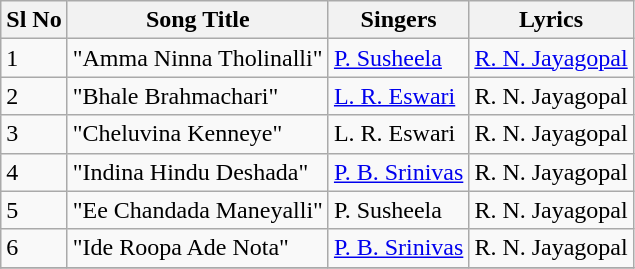<table class="wikitable">
<tr>
<th>Sl No</th>
<th>Song Title</th>
<th>Singers</th>
<th>Lyrics</th>
</tr>
<tr>
<td>1</td>
<td>"Amma Ninna Tholinalli"</td>
<td><a href='#'>P. Susheela</a></td>
<td><a href='#'>R. N. Jayagopal</a></td>
</tr>
<tr>
<td>2</td>
<td>"Bhale Brahmachari"</td>
<td><a href='#'>L. R. Eswari</a></td>
<td>R. N. Jayagopal</td>
</tr>
<tr>
<td>3</td>
<td>"Cheluvina Kenneye"</td>
<td>L. R. Eswari</td>
<td>R. N. Jayagopal</td>
</tr>
<tr>
<td>4</td>
<td>"Indina Hindu Deshada"</td>
<td><a href='#'>P. B. Srinivas</a></td>
<td>R. N. Jayagopal</td>
</tr>
<tr>
<td>5</td>
<td>"Ee Chandada Maneyalli"</td>
<td>P. Susheela</td>
<td>R. N. Jayagopal</td>
</tr>
<tr>
<td>6</td>
<td>"Ide Roopa Ade Nota"</td>
<td><a href='#'>P. B. Srinivas</a></td>
<td>R. N. Jayagopal</td>
</tr>
<tr>
</tr>
</table>
